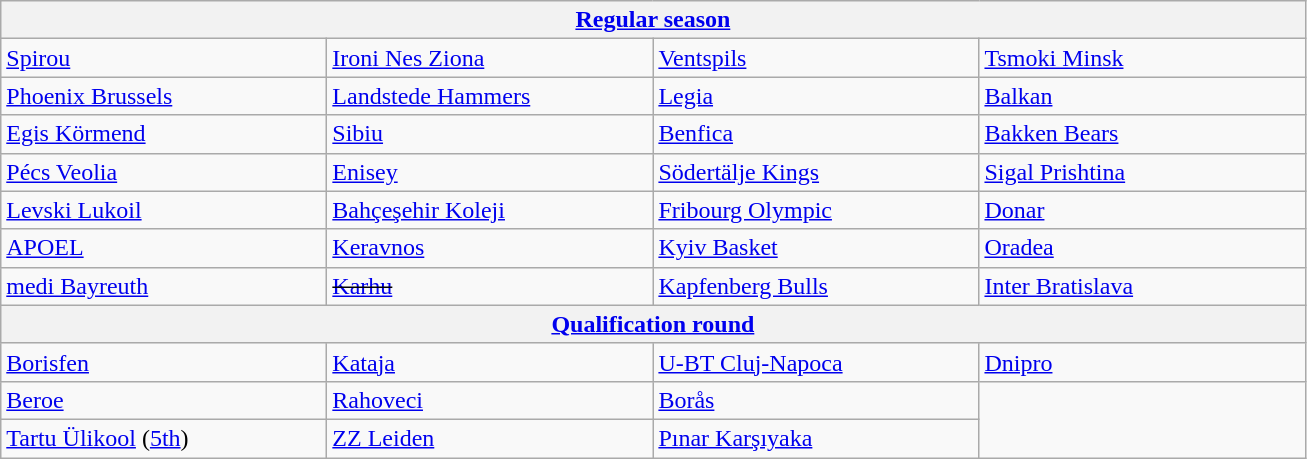<table class="wikitable" style="white-space: nowrap;">
<tr>
<th colspan=4><a href='#'>Regular season</a></th>
</tr>
<tr>
<td width=210> <a href='#'>Spirou</a> </td>
<td width=210> <a href='#'>Ironi Nes Ziona</a> </td>
<td width=210> <a href='#'>Ventspils</a> </td>
<td width=210> <a href='#'>Tsmoki Minsk</a> </td>
</tr>
<tr>
<td> <a href='#'>Phoenix Brussels</a> </td>
<td> <a href='#'>Landstede Hammers</a> </td>
<td> <a href='#'>Legia</a> </td>
<td> <a href='#'>Balkan</a> </td>
</tr>
<tr>
<td> <a href='#'>Egis Körmend</a> </td>
<td> <a href='#'>Sibiu</a> </td>
<td> <a href='#'>Benfica</a> </td>
<td> <a href='#'>Bakken Bears</a> </td>
</tr>
<tr>
<td> <a href='#'>Pécs Veolia</a> </td>
<td> <a href='#'>Enisey</a> </td>
<td> <a href='#'>Södertälje Kings</a> </td>
<td> <a href='#'>Sigal Prishtina</a> </td>
</tr>
<tr>
<td> <a href='#'>Levski Lukoil</a> </td>
<td> <a href='#'>Bahçeşehir Koleji</a> </td>
<td> <a href='#'>Fribourg Olympic</a> </td>
<td> <a href='#'>Donar</a> </td>
</tr>
<tr>
<td> <a href='#'>APOEL</a> </td>
<td> <a href='#'>Keravnos</a> </td>
<td> <a href='#'>Kyiv Basket</a> </td>
<td> <a href='#'>Oradea</a> </td>
</tr>
<tr>
<td> <a href='#'>medi Bayreuth</a> </td>
<td> <s><a href='#'>Karhu</a></s> </td>
<td> <a href='#'>Kapfenberg Bulls</a> </td>
<td> <a href='#'>Inter Bratislava</a> </td>
</tr>
<tr>
<th colspan=4><a href='#'>Qualification round</a></th>
</tr>
<tr>
<td width=210> <a href='#'>Borisfen</a> </td>
<td width=210> <a href='#'>Kataja</a> </td>
<td width=210> <a href='#'>U-BT Cluj-Napoca</a> </td>
<td width=210> <a href='#'>Dnipro</a> </td>
</tr>
<tr>
<td width=210> <a href='#'>Beroe</a> </td>
<td width=210> <a href='#'>Rahoveci</a> </td>
<td width=210> <a href='#'>Borås</a> </td>
<td rowspan="2" width="210"></td>
</tr>
<tr>
<td width=210> <a href='#'>Tartu Ülikool</a> (<a href='#'>5th</a>)</td>
<td width=210> <a href='#'>ZZ Leiden</a> </td>
<td width=210> <a href='#'>Pınar Karşıyaka</a> </td>
</tr>
</table>
